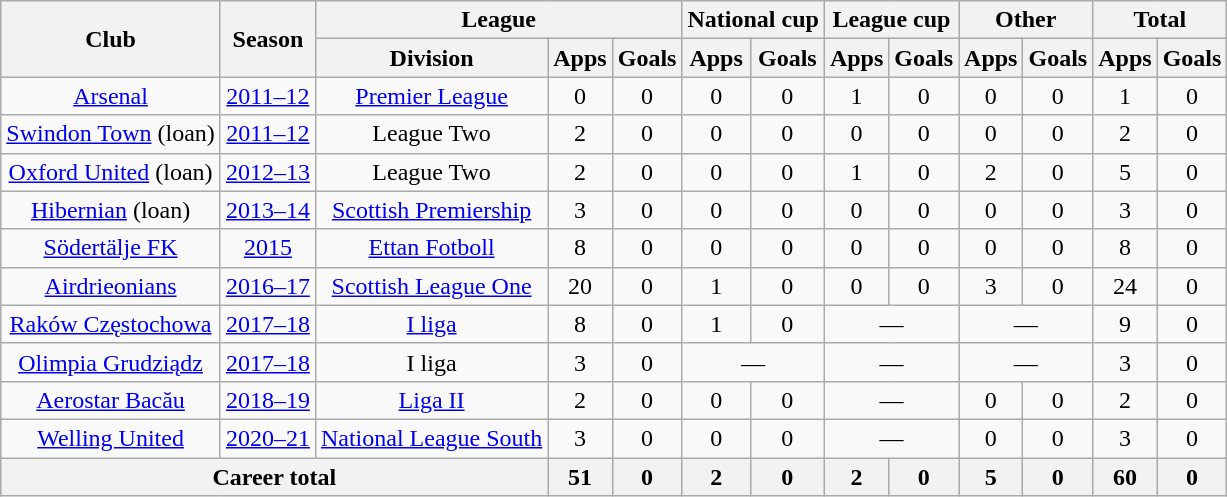<table class="wikitable" style="text-align: center;">
<tr>
<th rowspan="2">Club</th>
<th rowspan="2">Season</th>
<th colspan="3">League</th>
<th colspan="2">National cup</th>
<th colspan="2">League cup</th>
<th colspan="2">Other</th>
<th colspan="2">Total</th>
</tr>
<tr>
<th>Division</th>
<th>Apps</th>
<th>Goals</th>
<th>Apps</th>
<th>Goals</th>
<th>Apps</th>
<th>Goals</th>
<th>Apps</th>
<th>Goals</th>
<th>Apps</th>
<th>Goals</th>
</tr>
<tr>
<td><a href='#'>Arsenal</a></td>
<td><a href='#'>2011–12</a></td>
<td><a href='#'>Premier League</a></td>
<td>0</td>
<td>0</td>
<td>0</td>
<td>0</td>
<td>1</td>
<td>0</td>
<td>0</td>
<td>0</td>
<td>1</td>
<td>0</td>
</tr>
<tr>
<td><a href='#'>Swindon Town</a> (loan)</td>
<td><a href='#'>2011–12</a></td>
<td>League Two</td>
<td>2</td>
<td>0</td>
<td>0</td>
<td>0</td>
<td>0</td>
<td>0</td>
<td>0</td>
<td>0</td>
<td>2</td>
<td>0</td>
</tr>
<tr>
<td><a href='#'>Oxford United</a> (loan)</td>
<td><a href='#'>2012–13</a></td>
<td>League Two</td>
<td>2</td>
<td>0</td>
<td>0</td>
<td>0</td>
<td>1</td>
<td>0</td>
<td>2</td>
<td>0</td>
<td>5</td>
<td>0</td>
</tr>
<tr>
<td><a href='#'>Hibernian</a> (loan)</td>
<td><a href='#'>2013–14</a></td>
<td><a href='#'>Scottish Premiership</a></td>
<td>3</td>
<td>0</td>
<td>0</td>
<td>0</td>
<td>0</td>
<td>0</td>
<td>0</td>
<td>0</td>
<td>3</td>
<td>0</td>
</tr>
<tr>
<td><a href='#'>Södertälje FK</a></td>
<td><a href='#'>2015</a></td>
<td><a href='#'>Ettan Fotboll</a></td>
<td>8</td>
<td>0</td>
<td>0</td>
<td>0</td>
<td>0</td>
<td>0</td>
<td>0</td>
<td>0</td>
<td>8</td>
<td>0</td>
</tr>
<tr>
<td><a href='#'>Airdrieonians</a></td>
<td><a href='#'>2016–17</a></td>
<td><a href='#'>Scottish League One</a></td>
<td>20</td>
<td>0</td>
<td>1</td>
<td>0</td>
<td>0</td>
<td>0</td>
<td>3</td>
<td>0</td>
<td>24</td>
<td>0</td>
</tr>
<tr>
<td><a href='#'>Raków Częstochowa</a></td>
<td><a href='#'>2017–18</a></td>
<td><a href='#'>I liga</a></td>
<td>8</td>
<td>0</td>
<td>1</td>
<td>0</td>
<td colspan="2">—</td>
<td colspan="2">—</td>
<td>9</td>
<td>0</td>
</tr>
<tr>
<td><a href='#'>Olimpia Grudziądz</a></td>
<td><a href='#'>2017–18</a></td>
<td>I liga</td>
<td>3</td>
<td>0</td>
<td colspan="2">—</td>
<td colspan="2">—</td>
<td colspan="2">—</td>
<td>3</td>
<td>0</td>
</tr>
<tr>
<td><a href='#'>Aerostar Bacău</a></td>
<td><a href='#'>2018–19</a></td>
<td><a href='#'>Liga II</a></td>
<td>2</td>
<td>0</td>
<td>0</td>
<td>0</td>
<td colspan="2">—</td>
<td>0</td>
<td>0</td>
<td>2</td>
<td>0</td>
</tr>
<tr>
<td><a href='#'>Welling United</a></td>
<td><a href='#'>2020–21</a></td>
<td><a href='#'>National League South</a></td>
<td>3</td>
<td>0</td>
<td>0</td>
<td>0</td>
<td colspan="2">—</td>
<td>0</td>
<td>0</td>
<td>3</td>
<td>0</td>
</tr>
<tr>
<th colspan="3">Career total</th>
<th>51</th>
<th>0</th>
<th>2</th>
<th>0</th>
<th>2</th>
<th>0</th>
<th>5</th>
<th>0</th>
<th>60</th>
<th>0</th>
</tr>
</table>
